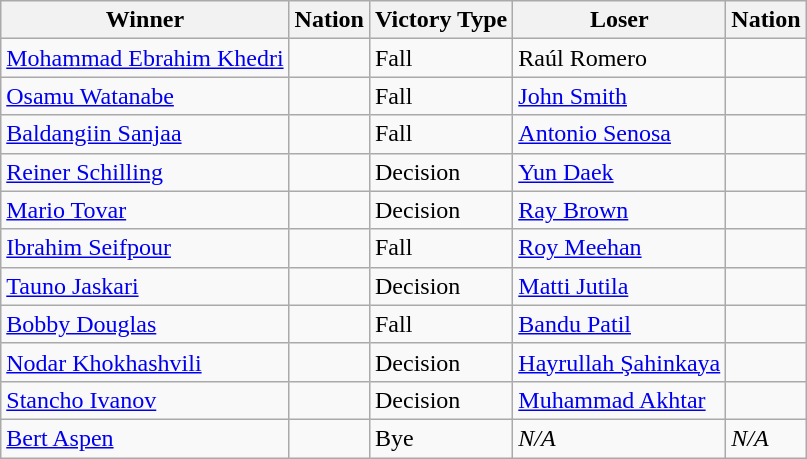<table class="wikitable sortable" style="text-align:left;">
<tr>
<th>Winner</th>
<th>Nation</th>
<th>Victory Type</th>
<th>Loser</th>
<th>Nation</th>
</tr>
<tr>
<td><a href='#'>Mohammad Ebrahim Khedri</a></td>
<td></td>
<td>Fall</td>
<td>Raúl Romero</td>
<td></td>
</tr>
<tr>
<td><a href='#'>Osamu Watanabe</a></td>
<td></td>
<td>Fall</td>
<td><a href='#'>John Smith</a></td>
<td></td>
</tr>
<tr>
<td><a href='#'>Baldangiin Sanjaa</a></td>
<td></td>
<td>Fall</td>
<td><a href='#'>Antonio Senosa</a></td>
<td></td>
</tr>
<tr>
<td><a href='#'>Reiner Schilling</a></td>
<td></td>
<td>Decision</td>
<td><a href='#'>Yun Daek</a></td>
<td></td>
</tr>
<tr>
<td><a href='#'>Mario Tovar</a></td>
<td></td>
<td>Decision</td>
<td><a href='#'>Ray Brown</a></td>
<td></td>
</tr>
<tr>
<td><a href='#'>Ibrahim Seifpour</a></td>
<td></td>
<td>Fall</td>
<td><a href='#'>Roy Meehan</a></td>
<td></td>
</tr>
<tr>
<td><a href='#'>Tauno Jaskari</a></td>
<td></td>
<td>Decision</td>
<td><a href='#'>Matti Jutila</a></td>
<td></td>
</tr>
<tr>
<td><a href='#'>Bobby Douglas</a></td>
<td></td>
<td>Fall</td>
<td><a href='#'>Bandu Patil</a></td>
<td></td>
</tr>
<tr>
<td><a href='#'>Nodar Khokhashvili</a></td>
<td></td>
<td>Decision</td>
<td><a href='#'>Hayrullah Şahinkaya</a></td>
<td></td>
</tr>
<tr>
<td><a href='#'>Stancho Ivanov</a></td>
<td></td>
<td>Decision</td>
<td><a href='#'>Muhammad Akhtar</a></td>
<td></td>
</tr>
<tr>
<td><a href='#'>Bert Aspen</a></td>
<td></td>
<td>Bye</td>
<td><em>N/A</em></td>
<td><em>N/A</em></td>
</tr>
</table>
